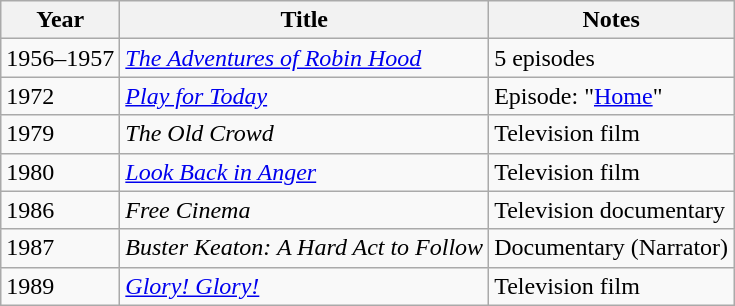<table class="wikitable">
<tr>
<th>Year</th>
<th>Title</th>
<th>Notes</th>
</tr>
<tr>
<td>1956–1957</td>
<td><em><a href='#'>The Adventures of Robin Hood</a></em></td>
<td>5 episodes</td>
</tr>
<tr>
<td>1972</td>
<td><em><a href='#'>Play for Today</a></em></td>
<td>Episode: "<a href='#'>Home</a>"</td>
</tr>
<tr>
<td>1979</td>
<td><em>The Old Crowd</em></td>
<td>Television film</td>
</tr>
<tr>
<td>1980</td>
<td><em><a href='#'>Look Back in Anger</a></em></td>
<td>Television film</td>
</tr>
<tr>
<td>1986</td>
<td><em>Free Cinema</em></td>
<td>Television documentary</td>
</tr>
<tr>
<td>1987</td>
<td><em>Buster Keaton: A Hard Act to Follow</em></td>
<td>Documentary (Narrator)</td>
</tr>
<tr>
<td>1989</td>
<td><em><a href='#'>Glory! Glory!</a></em></td>
<td>Television film</td>
</tr>
</table>
